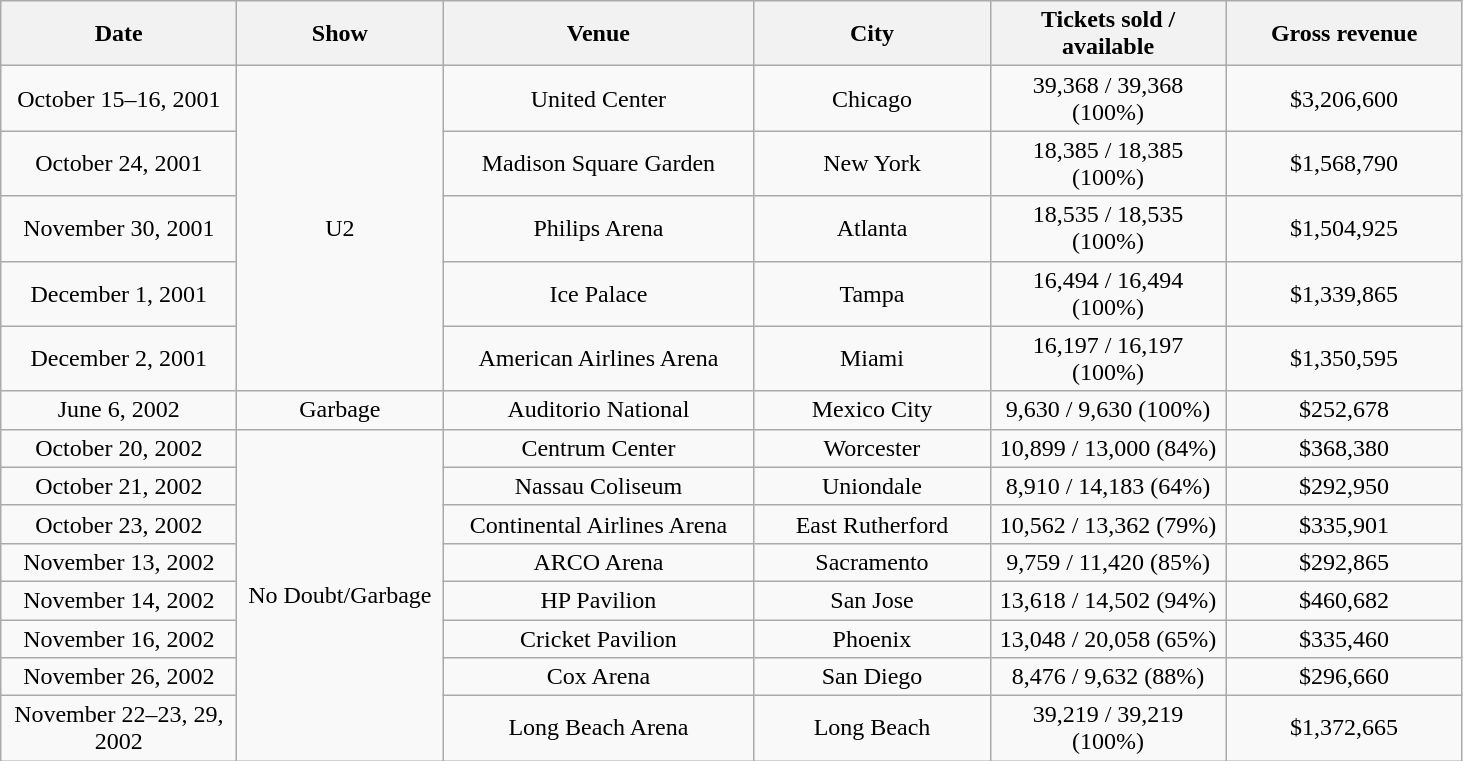<table class="wikitable" style="text-align:center">
<tr>
<th width="150">Date</th>
<th width="130">Show</th>
<th width="200">Venue</th>
<th width="150">City</th>
<th width="150">Tickets sold / available</th>
<th width="150">Gross revenue</th>
</tr>
<tr>
<td>October 15–16, 2001</td>
<td rowspan="5">U2</td>
<td>United Center</td>
<td>Chicago</td>
<td>39,368 / 39,368 (100%)</td>
<td>$3,206,600</td>
</tr>
<tr>
<td>October 24, 2001</td>
<td>Madison Square Garden</td>
<td>New York</td>
<td>18,385 / 18,385 (100%)</td>
<td>$1,568,790</td>
</tr>
<tr>
<td>November 30, 2001</td>
<td>Philips Arena</td>
<td>Atlanta</td>
<td>18,535 / 18,535 (100%)</td>
<td>$1,504,925</td>
</tr>
<tr>
<td>December 1, 2001</td>
<td>Ice Palace</td>
<td>Tampa</td>
<td>16,494 / 16,494 (100%)</td>
<td>$1,339,865</td>
</tr>
<tr>
<td>December 2, 2001</td>
<td>American Airlines Arena</td>
<td>Miami</td>
<td>16,197 / 16,197 (100%)</td>
<td>$1,350,595</td>
</tr>
<tr>
<td>June 6, 2002</td>
<td>Garbage</td>
<td>Auditorio National</td>
<td>Mexico City</td>
<td>9,630 / 9,630 (100%)</td>
<td>$252,678</td>
</tr>
<tr>
<td>October 20, 2002</td>
<td rowspan="8">No Doubt/Garbage</td>
<td>Centrum Center</td>
<td>Worcester</td>
<td>10,899 / 13,000 (84%)</td>
<td>$368,380</td>
</tr>
<tr>
<td>October 21, 2002</td>
<td>Nassau Coliseum</td>
<td>Uniondale</td>
<td>8,910 / 14,183 (64%)</td>
<td>$292,950</td>
</tr>
<tr>
<td>October 23, 2002</td>
<td>Continental Airlines Arena</td>
<td>East Rutherford</td>
<td>10,562 / 13,362 (79%)</td>
<td>$335,901</td>
</tr>
<tr>
<td>November 13, 2002</td>
<td>ARCO Arena</td>
<td>Sacramento</td>
<td>9,759 / 11,420 (85%)</td>
<td>$292,865</td>
</tr>
<tr>
<td>November 14, 2002</td>
<td>HP Pavilion</td>
<td>San Jose</td>
<td>13,618 / 14,502 (94%)</td>
<td>$460,682</td>
</tr>
<tr>
<td>November 16, 2002</td>
<td>Cricket Pavilion</td>
<td>Phoenix</td>
<td>13,048 / 20,058 (65%)</td>
<td>$335,460</td>
</tr>
<tr>
<td>November 26, 2002</td>
<td>Cox Arena</td>
<td>San Diego</td>
<td>8,476 / 9,632 (88%)</td>
<td>$296,660</td>
</tr>
<tr>
<td>November 22–23, 29, 2002</td>
<td>Long Beach Arena</td>
<td>Long Beach</td>
<td>39,219 / 39,219 (100%)</td>
<td>$1,372,665</td>
</tr>
</table>
